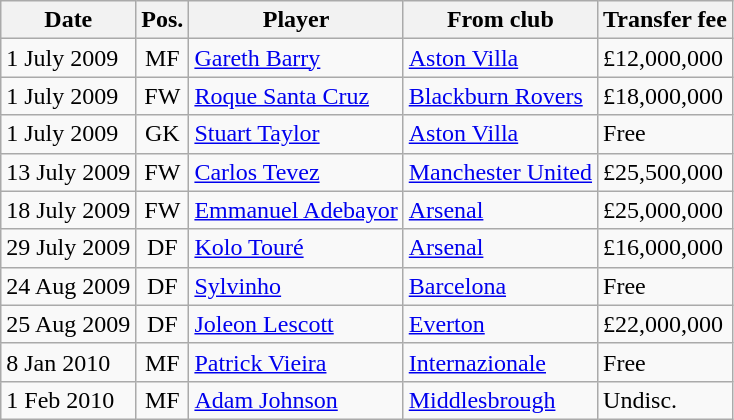<table class="wikitable">
<tr>
<th>Date</th>
<th>Pos.</th>
<th>Player</th>
<th>From club</th>
<th>Transfer fee</th>
</tr>
<tr>
<td>1 July 2009</td>
<td align="center">MF</td>
<td> <a href='#'>Gareth Barry</a></td>
<td> <a href='#'>Aston Villa</a></td>
<td>£12,000,000</td>
</tr>
<tr>
<td>1 July 2009</td>
<td align="center">FW</td>
<td> <a href='#'>Roque Santa Cruz</a></td>
<td> <a href='#'>Blackburn Rovers</a></td>
<td>£18,000,000</td>
</tr>
<tr>
<td>1 July 2009</td>
<td align="center">GK</td>
<td> <a href='#'>Stuart Taylor</a></td>
<td> <a href='#'>Aston Villa</a></td>
<td>Free</td>
</tr>
<tr>
<td>13 July 2009</td>
<td align="center">FW</td>
<td> <a href='#'>Carlos Tevez</a></td>
<td> <a href='#'>Manchester United</a></td>
<td>£25,500,000</td>
</tr>
<tr>
<td>18 July 2009</td>
<td align="center">FW</td>
<td> <a href='#'>Emmanuel Adebayor</a></td>
<td> <a href='#'>Arsenal</a></td>
<td>£25,000,000</td>
</tr>
<tr>
<td>29 July 2009</td>
<td align="center">DF</td>
<td> <a href='#'>Kolo Touré</a></td>
<td> <a href='#'>Arsenal</a></td>
<td>£16,000,000</td>
</tr>
<tr>
<td>24 Aug 2009</td>
<td align="center">DF</td>
<td> <a href='#'>Sylvinho</a></td>
<td> <a href='#'>Barcelona</a></td>
<td>Free</td>
</tr>
<tr>
<td>25 Aug 2009</td>
<td align="center">DF</td>
<td> <a href='#'>Joleon Lescott</a></td>
<td> <a href='#'>Everton</a></td>
<td>£22,000,000</td>
</tr>
<tr>
<td>8 Jan 2010</td>
<td align="center">MF</td>
<td> <a href='#'>Patrick Vieira</a></td>
<td> <a href='#'>Internazionale</a></td>
<td>Free</td>
</tr>
<tr>
<td>1 Feb 2010</td>
<td align="center">MF</td>
<td> <a href='#'>Adam Johnson</a></td>
<td> <a href='#'>Middlesbrough</a></td>
<td>Undisc.</td>
</tr>
</table>
